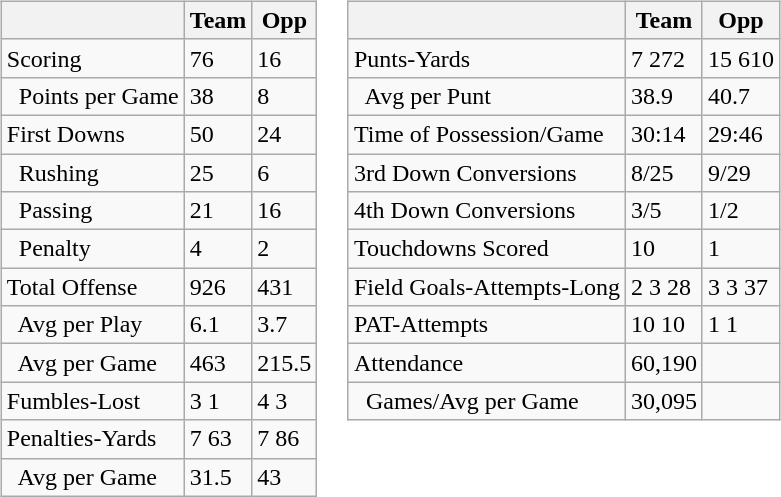<table>
<tr>
<td valign="top"><br><table class="wikitable" style="white-space:nowrap;">
<tr>
<th></th>
<th>Team</th>
<th>Opp</th>
</tr>
<tr>
<td>Scoring</td>
<td>76</td>
<td>16</td>
</tr>
<tr>
<td>  Points per Game</td>
<td>38</td>
<td>8</td>
</tr>
<tr>
<td>First Downs</td>
<td>50</td>
<td>24</td>
</tr>
<tr>
<td>  Rushing</td>
<td>25</td>
<td>6</td>
</tr>
<tr>
<td>  Passing</td>
<td>21</td>
<td>16</td>
</tr>
<tr>
<td>  Penalty</td>
<td>4</td>
<td>2</td>
</tr>
<tr>
<td>Total Offense</td>
<td>926</td>
<td>431</td>
</tr>
<tr>
<td>  Avg per Play</td>
<td>6.1</td>
<td>3.7</td>
</tr>
<tr>
<td>  Avg per Game</td>
<td>463</td>
<td>215.5</td>
</tr>
<tr>
<td>Fumbles-Lost</td>
<td>3 1</td>
<td>4 3</td>
</tr>
<tr>
<td>Penalties-Yards</td>
<td>7 63</td>
<td>7 86</td>
</tr>
<tr>
<td>  Avg per Game</td>
<td>31.5</td>
<td>43</td>
</tr>
</table>
</td>
<td valign="top"><br><table class="wikitable" style="white-space:nowrap;">
<tr>
<th></th>
<th>Team</th>
<th>Opp</th>
</tr>
<tr>
<td>Punts-Yards</td>
<td>7 272</td>
<td>15 610</td>
</tr>
<tr>
<td>  Avg per Punt</td>
<td>38.9</td>
<td>40.7</td>
</tr>
<tr>
<td>Time of Possession/Game</td>
<td>30:14</td>
<td>29:46</td>
</tr>
<tr>
<td>3rd Down Conversions</td>
<td>8/25</td>
<td>9/29</td>
</tr>
<tr>
<td>4th Down Conversions</td>
<td>3/5</td>
<td>1/2</td>
</tr>
<tr>
<td>Touchdowns Scored</td>
<td>10</td>
<td>1</td>
</tr>
<tr>
<td>Field Goals-Attempts-Long</td>
<td>2 3 28</td>
<td>3 3 37</td>
</tr>
<tr>
<td>PAT-Attempts</td>
<td>10 10</td>
<td>1 1</td>
</tr>
<tr>
<td>Attendance</td>
<td>60,190</td>
<td> </td>
</tr>
<tr>
<td>  Games/Avg per Game</td>
<td>30,095</td>
<td> </td>
</tr>
</table>
</td>
</tr>
</table>
